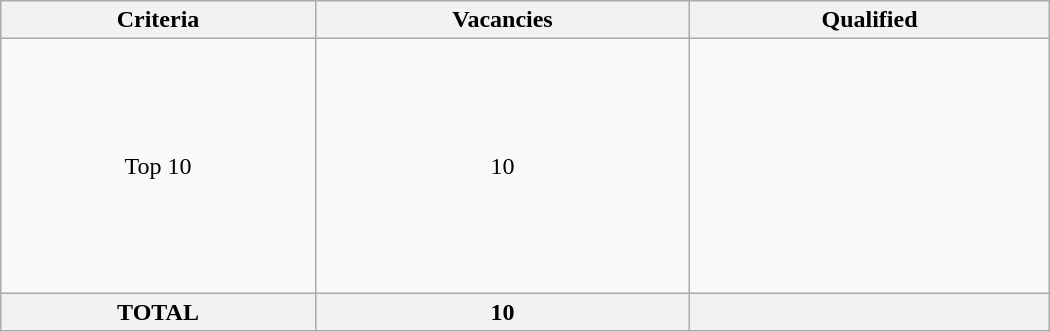<table class = "wikitable" width=700>
<tr>
<th>Criteria</th>
<th>Vacancies</th>
<th>Qualified</th>
</tr>
<tr>
<td align="center">Top 10</td>
<td align="center">10</td>
<td><br><br><br><br><br><br><br><br><br></td>
</tr>
<tr>
<th>TOTAL</th>
<th>10</th>
<th></th>
</tr>
</table>
